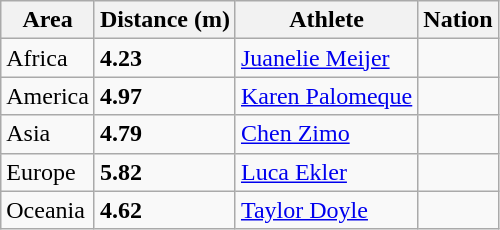<table class="wikitable">
<tr>
<th>Area</th>
<th>Distance (m)</th>
<th>Athlete</th>
<th>Nation</th>
</tr>
<tr>
<td>Africa</td>
<td><strong>4.23</strong></td>
<td><a href='#'>Juanelie Meijer</a></td>
<td></td>
</tr>
<tr>
<td>America</td>
<td><strong>4.97</strong></td>
<td><a href='#'>Karen Palomeque</a></td>
<td></td>
</tr>
<tr>
<td>Asia</td>
<td><strong>4.79</strong></td>
<td><a href='#'>Chen Zimo</a></td>
<td></td>
</tr>
<tr>
<td>Europe</td>
<td><strong>5.82 </strong></td>
<td><a href='#'>Luca Ekler</a></td>
<td></td>
</tr>
<tr>
<td>Oceania</td>
<td><strong>4.62</strong></td>
<td><a href='#'>Taylor Doyle</a></td>
<td></td>
</tr>
</table>
